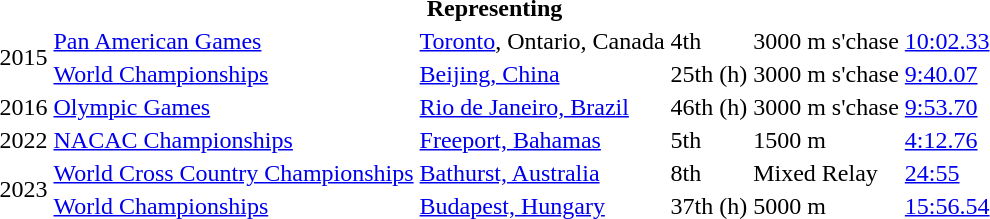<table>
<tr>
<th colspan="6">Representing </th>
</tr>
<tr>
<td rowspan=2>2015</td>
<td><a href='#'>Pan American Games</a></td>
<td><a href='#'>Toronto</a>, Ontario, Canada</td>
<td>4th</td>
<td>3000 m s'chase</td>
<td><a href='#'>10:02.33</a></td>
</tr>
<tr>
<td><a href='#'>World Championships</a></td>
<td><a href='#'>Beijing, China</a></td>
<td>25th (h)</td>
<td>3000 m s'chase</td>
<td><a href='#'>9:40.07</a></td>
</tr>
<tr>
<td>2016</td>
<td><a href='#'>Olympic Games</a></td>
<td><a href='#'>Rio de Janeiro, Brazil</a></td>
<td>46th (h)</td>
<td>3000 m s'chase</td>
<td><a href='#'>9:53.70</a></td>
</tr>
<tr>
<td>2022</td>
<td><a href='#'>NACAC Championships</a></td>
<td><a href='#'>Freeport, Bahamas</a></td>
<td>5th</td>
<td>1500 m</td>
<td><a href='#'>4:12.76</a></td>
</tr>
<tr>
<td rowspan=2>2023</td>
<td><a href='#'>World Cross Country Championships</a></td>
<td><a href='#'>Bathurst, Australia</a></td>
<td>8th</td>
<td>Mixed Relay</td>
<td><a href='#'>24:55</a></td>
</tr>
<tr>
<td><a href='#'>World Championships</a></td>
<td><a href='#'>Budapest, Hungary</a></td>
<td>37th (h)</td>
<td>5000 m</td>
<td><a href='#'>15:56.54</a></td>
</tr>
<tr>
</tr>
</table>
